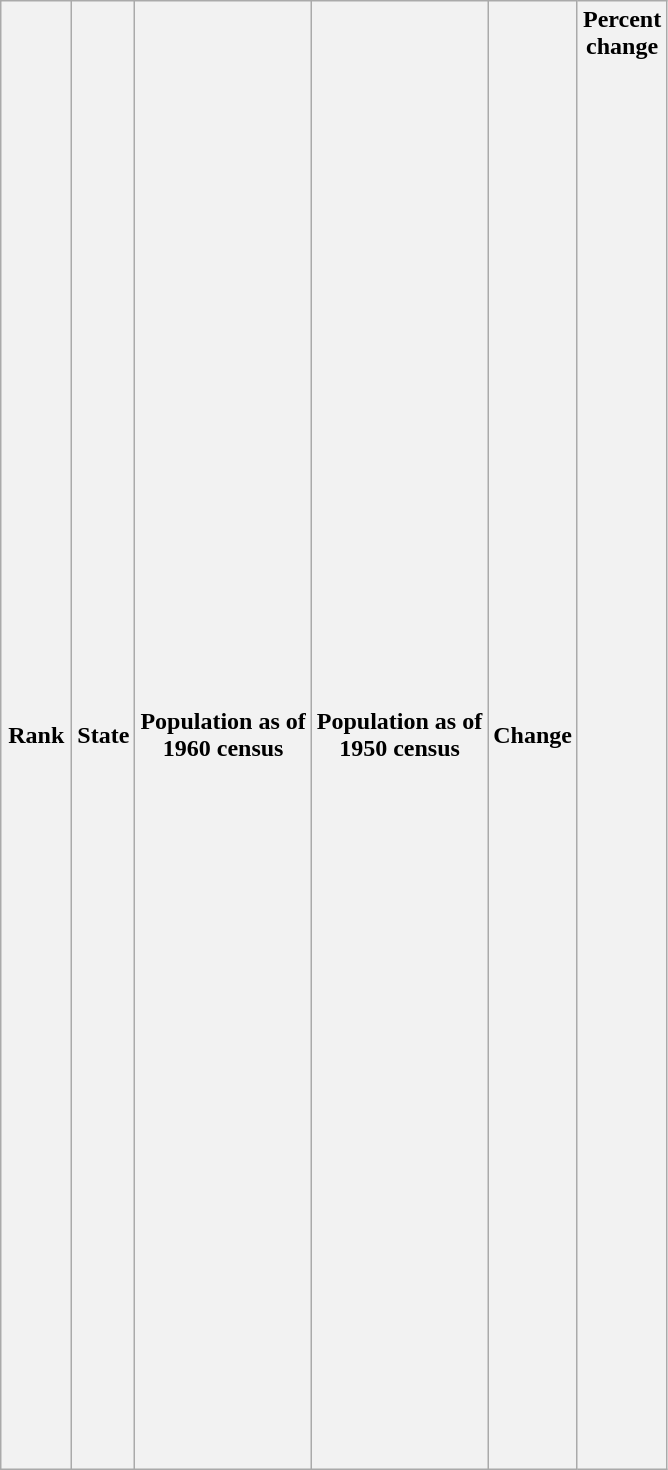<table class="wikitable sortable" style="text-align: right;">
<tr>
<th style="width:40px" style="text-align: center;">Rank</th>
<th style="text-align: center;">State</th>
<th style="text-align: center;" data-sort-type="number">Population as of<br>1960 census</th>
<th style="text-align: center;" data-sort-type="number">Population as of<br>1950 census</th>
<th style="text-align: center;" data-sort-type="number">Change</th>
<th style="text-align: center;" data-sort-type="number">Percent<br>change<br><br>
<br>
<br>
<br>
<br>
<br>
<br>
<br>
<br>
<br>
<br>
<br>
<br>
<br>
<br>
<br>
<br>
<br>
<br>
<br>
<br>
<br>
<br>
<br>
<br>
<br>
<br>
<br>
<br>
<br>
<br>
<br>
<br>
<br>
<br>
<br>
<br>
<br>
<br>
<br>
<br>
<br>
<br>
<br>
<br>
<br>
<br>
<br>
<br>
<br>
<br>
<br></th>
</tr>
</table>
